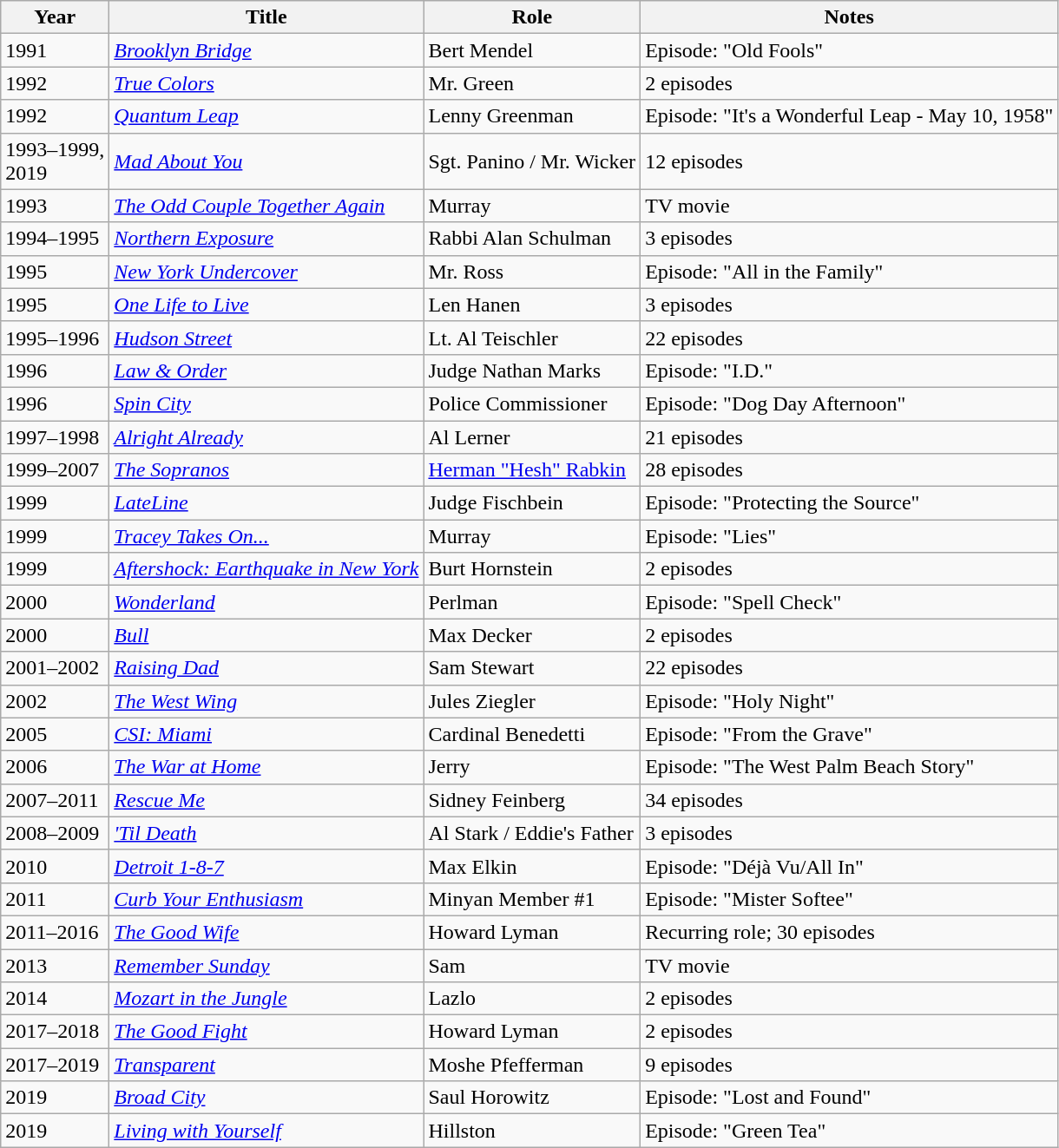<table class="wikitable sortable">
<tr>
<th>Year</th>
<th>Title</th>
<th>Role</th>
<th class = "unsortable">Notes</th>
</tr>
<tr>
<td>1991</td>
<td><em><a href='#'>Brooklyn Bridge</a></em></td>
<td>Bert Mendel</td>
<td>Episode: "Old Fools"</td>
</tr>
<tr>
<td>1992</td>
<td><em><a href='#'>True Colors</a></em></td>
<td>Mr. Green</td>
<td>2 episodes</td>
</tr>
<tr>
<td>1992</td>
<td><em><a href='#'>Quantum Leap</a></em></td>
<td>Lenny Greenman</td>
<td>Episode: "It's a Wonderful Leap - May 10, 1958"</td>
</tr>
<tr>
<td>1993–1999,<br>2019</td>
<td><em><a href='#'>Mad About You</a></em></td>
<td>Sgt. Panino / Mr. Wicker</td>
<td>12 episodes</td>
</tr>
<tr>
<td>1993</td>
<td><em><a href='#'>The Odd Couple Together Again</a></em></td>
<td>Murray</td>
<td>TV movie</td>
</tr>
<tr>
<td>1994–1995</td>
<td><em><a href='#'>Northern Exposure</a></em></td>
<td>Rabbi Alan Schulman</td>
<td>3 episodes</td>
</tr>
<tr>
<td>1995</td>
<td><em><a href='#'>New York Undercover</a></em></td>
<td>Mr. Ross</td>
<td>Episode: "All in the Family"</td>
</tr>
<tr>
<td>1995</td>
<td><em><a href='#'>One Life to Live</a></em></td>
<td>Len Hanen</td>
<td>3 episodes</td>
</tr>
<tr>
<td>1995–1996</td>
<td><em><a href='#'>Hudson Street</a></em></td>
<td>Lt. Al Teischler</td>
<td>22 episodes</td>
</tr>
<tr>
<td>1996</td>
<td><em><a href='#'>Law & Order</a></em></td>
<td>Judge Nathan Marks</td>
<td>Episode: "I.D."</td>
</tr>
<tr>
<td>1996</td>
<td><em><a href='#'>Spin City</a></em></td>
<td>Police Commissioner</td>
<td>Episode: "Dog Day Afternoon"</td>
</tr>
<tr>
<td>1997–1998</td>
<td><em><a href='#'>Alright Already</a></em></td>
<td>Al Lerner</td>
<td>21 episodes</td>
</tr>
<tr>
<td>1999–2007</td>
<td><em><a href='#'>The Sopranos</a></em></td>
<td><a href='#'>Herman "Hesh" Rabkin</a></td>
<td>28 episodes</td>
</tr>
<tr>
<td>1999</td>
<td><em><a href='#'>LateLine</a></em></td>
<td>Judge Fischbein</td>
<td>Episode: "Protecting the Source"</td>
</tr>
<tr>
<td>1999</td>
<td><em><a href='#'>Tracey Takes On...</a></em></td>
<td>Murray</td>
<td>Episode: "Lies"</td>
</tr>
<tr>
<td>1999</td>
<td><em><a href='#'>Aftershock: Earthquake in New York</a></em></td>
<td>Burt Hornstein</td>
<td>2 episodes</td>
</tr>
<tr>
<td>2000</td>
<td><em><a href='#'>Wonderland</a></em></td>
<td>Perlman</td>
<td>Episode: "Spell Check"</td>
</tr>
<tr>
<td>2000</td>
<td><em><a href='#'>Bull</a></em></td>
<td>Max Decker</td>
<td>2 episodes</td>
</tr>
<tr>
<td>2001–2002</td>
<td><em><a href='#'>Raising Dad</a></em></td>
<td>Sam Stewart</td>
<td>22 episodes</td>
</tr>
<tr>
<td>2002</td>
<td><em><a href='#'>The West Wing</a></em></td>
<td>Jules Ziegler</td>
<td>Episode: "Holy Night"</td>
</tr>
<tr>
<td>2005</td>
<td><em><a href='#'>CSI: Miami</a></em></td>
<td>Cardinal Benedetti</td>
<td>Episode: "From the Grave"</td>
</tr>
<tr>
<td>2006</td>
<td><em><a href='#'>The War at Home</a></em></td>
<td>Jerry</td>
<td>Episode: "The West Palm Beach Story"</td>
</tr>
<tr>
<td>2007–2011</td>
<td><em><a href='#'>Rescue Me</a></em></td>
<td>Sidney Feinberg</td>
<td>34 episodes</td>
</tr>
<tr>
<td>2008–2009</td>
<td><em><a href='#'>'Til Death</a></em></td>
<td>Al Stark / Eddie's Father</td>
<td>3 episodes</td>
</tr>
<tr>
<td>2010</td>
<td><em><a href='#'>Detroit 1-8-7</a></em></td>
<td>Max Elkin</td>
<td>Episode: "Déjà Vu/All In"</td>
</tr>
<tr>
<td>2011</td>
<td><em><a href='#'>Curb Your Enthusiasm</a></em></td>
<td>Minyan Member #1</td>
<td>Episode: "Mister Softee"</td>
</tr>
<tr>
<td>2011–2016</td>
<td><em><a href='#'>The Good Wife</a></em></td>
<td>Howard Lyman</td>
<td>Recurring role; 30 episodes</td>
</tr>
<tr>
<td>2013</td>
<td><em><a href='#'>Remember Sunday</a></em></td>
<td>Sam</td>
<td>TV movie</td>
</tr>
<tr>
<td>2014</td>
<td><em><a href='#'>Mozart in the Jungle</a></em></td>
<td>Lazlo</td>
<td>2 episodes</td>
</tr>
<tr>
<td>2017–2018</td>
<td><em><a href='#'>The Good Fight</a></em></td>
<td>Howard Lyman</td>
<td>2 episodes</td>
</tr>
<tr>
<td>2017–2019</td>
<td><em><a href='#'>Transparent</a></em></td>
<td>Moshe Pfefferman</td>
<td>9 episodes</td>
</tr>
<tr>
<td>2019</td>
<td><em><a href='#'>Broad City</a></em></td>
<td>Saul Horowitz</td>
<td>Episode: "Lost and Found"</td>
</tr>
<tr>
<td>2019</td>
<td><em><a href='#'>Living with Yourself</a></em></td>
<td>Hillston</td>
<td>Episode: "Green Tea"</td>
</tr>
</table>
